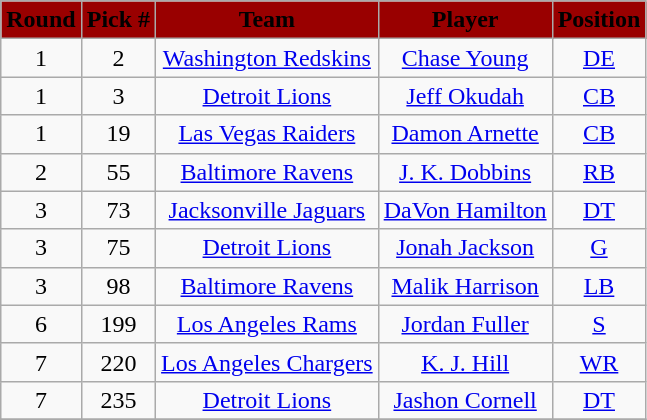<table class="wikitable" style="text-align:center">
<tr style="background:#900;">
<td><strong><span>Round</span></strong></td>
<td><strong><span>Pick #</span></strong></td>
<td><strong><span>Team</span></strong></td>
<td><strong><span>Player</span></strong></td>
<td><strong><span>Position</span></strong></td>
</tr>
<tr>
<td>1</td>
<td align=center>2</td>
<td><a href='#'>Washington Redskins</a></td>
<td><a href='#'>Chase Young</a></td>
<td><a href='#'>DE</a></td>
</tr>
<tr>
<td>1</td>
<td align=center>3</td>
<td><a href='#'>Detroit Lions</a></td>
<td><a href='#'>Jeff Okudah</a></td>
<td><a href='#'>CB</a></td>
</tr>
<tr>
<td>1</td>
<td align=center>19</td>
<td><a href='#'>Las Vegas Raiders</a></td>
<td><a href='#'>Damon Arnette</a></td>
<td><a href='#'>CB</a></td>
</tr>
<tr>
<td>2</td>
<td align=center>55</td>
<td><a href='#'>Baltimore Ravens</a></td>
<td><a href='#'>J. K. Dobbins</a></td>
<td><a href='#'>RB</a></td>
</tr>
<tr>
<td>3</td>
<td align=center>73</td>
<td><a href='#'>Jacksonville Jaguars</a></td>
<td><a href='#'>DaVon Hamilton</a></td>
<td><a href='#'>DT</a></td>
</tr>
<tr>
<td>3</td>
<td align=center>75</td>
<td><a href='#'>Detroit Lions</a></td>
<td><a href='#'>Jonah Jackson</a></td>
<td><a href='#'>G</a></td>
</tr>
<tr>
<td>3</td>
<td align=center>98</td>
<td><a href='#'>Baltimore Ravens</a></td>
<td><a href='#'>Malik Harrison</a></td>
<td><a href='#'>LB</a></td>
</tr>
<tr>
<td>6</td>
<td align=center>199</td>
<td><a href='#'>Los Angeles Rams</a></td>
<td><a href='#'>Jordan Fuller</a></td>
<td><a href='#'>S</a></td>
</tr>
<tr>
<td>7</td>
<td align=center>220</td>
<td><a href='#'>Los Angeles Chargers</a></td>
<td><a href='#'>K. J. Hill</a></td>
<td><a href='#'>WR</a></td>
</tr>
<tr>
<td>7</td>
<td align=center>235</td>
<td><a href='#'>Detroit Lions</a></td>
<td><a href='#'>Jashon Cornell</a></td>
<td><a href='#'>DT</a></td>
</tr>
<tr>
</tr>
</table>
